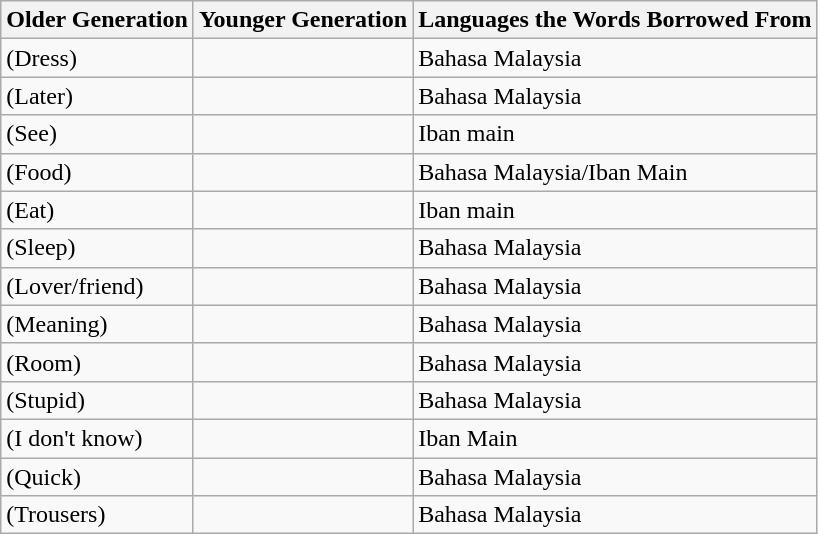<table class="wikitable">
<tr>
<th>Older Generation</th>
<th>Younger Generation</th>
<th>Languages the Words Borrowed From</th>
</tr>
<tr>
<td> (Dress)</td>
<td></td>
<td>Bahasa Malaysia</td>
</tr>
<tr>
<td> (Later)</td>
<td></td>
<td>Bahasa Malaysia</td>
</tr>
<tr>
<td> (See)</td>
<td></td>
<td>Iban main</td>
</tr>
<tr>
<td> (Food)</td>
<td></td>
<td>Bahasa Malaysia/Iban Main</td>
</tr>
<tr>
<td> (Eat)</td>
<td></td>
<td>Iban main</td>
</tr>
<tr>
<td> (Sleep)</td>
<td></td>
<td>Bahasa Malaysia</td>
</tr>
<tr>
<td> (Lover/friend)</td>
<td></td>
<td>Bahasa Malaysia</td>
</tr>
<tr>
<td> (Meaning)</td>
<td></td>
<td>Bahasa Malaysia</td>
</tr>
<tr>
<td> (Room)</td>
<td></td>
<td>Bahasa Malaysia</td>
</tr>
<tr>
<td> (Stupid)</td>
<td></td>
<td>Bahasa Malaysia</td>
</tr>
<tr>
<td> (I don't know)</td>
<td></td>
<td>Iban Main</td>
</tr>
<tr>
<td> (Quick)</td>
<td></td>
<td>Bahasa Malaysia</td>
</tr>
<tr>
<td> (Trousers)</td>
<td></td>
<td>Bahasa Malaysia</td>
</tr>
</table>
